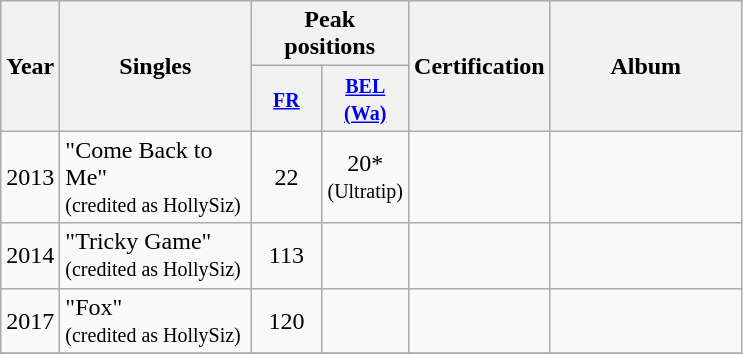<table class="wikitable">
<tr>
<th align="center" rowspan="2" width="10">Year</th>
<th align="center" rowspan="2" width="120">Singles</th>
<th align="center" colspan="2" width="20">Peak positions</th>
<th align="center" rowspan="2" width="70">Certification</th>
<th align="center" rowspan="2" width="120">Album</th>
</tr>
<tr>
<th style="width:40px;"><small><a href='#'>FR</a><br></small></th>
<th style="width:40px;"><small><a href='#'>BEL <br>(Wa)</a><br></small></th>
</tr>
<tr>
<td style="text-align:center;">2013</td>
<td>"Come Back to Me" <br><small>(credited as HollySiz)</small></td>
<td style="text-align:center;">22</td>
<td style="text-align:center;">20*<br><small>(Ultratip)</small></td>
<td style="text-align:center;"></td>
<td style="text-align:center;"></td>
</tr>
<tr>
<td style="text-align:center;">2014</td>
<td>"Tricky Game" <br><small>(credited as HollySiz)</small></td>
<td style="text-align:center;">113</td>
<td style="text-align:center;"></td>
<td style="text-align:center;"></td>
<td style="text-align:center;"></td>
</tr>
<tr>
<td style="text-align:center;">2017</td>
<td>"Fox" <br><small>(credited as HollySiz)</small></td>
<td style="text-align:center;">120</td>
<td style="text-align:center;"></td>
<td style="text-align:center;"></td>
<td style="text-align:center;"></td>
</tr>
<tr>
</tr>
</table>
